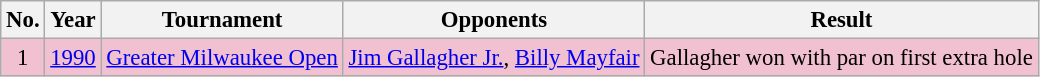<table class="wikitable" style="font-size:95%;">
<tr>
<th>No.</th>
<th>Year</th>
<th>Tournament</th>
<th>Opponents</th>
<th>Result</th>
</tr>
<tr style="background:#F2C1D1;">
<td align=center>1</td>
<td><a href='#'>1990</a></td>
<td><a href='#'>Greater Milwaukee Open</a></td>
<td> <a href='#'>Jim Gallagher Jr.</a>,  <a href='#'>Billy Mayfair</a></td>
<td>Gallagher won with par on first extra hole</td>
</tr>
</table>
